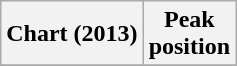<table class="wikitable sortable plainrowheaders" style="text-align:center">
<tr>
<th scope="col">Chart (2013)</th>
<th scope="col">Peak<br> position</th>
</tr>
<tr>
</tr>
</table>
